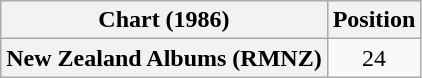<table class="wikitable sortable plainrowheaders" style="text-align:center">
<tr>
<th scope="col">Chart (1986)</th>
<th scope="col">Position</th>
</tr>
<tr>
<th scope="row">New Zealand Albums (RMNZ)</th>
<td>24</td>
</tr>
</table>
